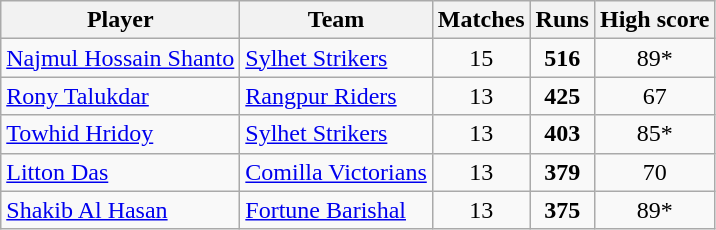<table class="wikitable" style="text-align: center;">
<tr>
<th>Player</th>
<th>Team</th>
<th>Matches</th>
<th>Runs</th>
<th>High score</th>
</tr>
<tr>
<td style="text-align:left"><a href='#'>Najmul Hossain Shanto</a></td>
<td style="text-align:left"><a href='#'>Sylhet Strikers</a></td>
<td>15</td>
<td><strong>516</strong></td>
<td>89*</td>
</tr>
<tr>
<td style="text-align:left"><a href='#'>Rony Talukdar</a></td>
<td style="text-align:left"><a href='#'>Rangpur Riders</a></td>
<td>13</td>
<td><strong>425</strong></td>
<td>67</td>
</tr>
<tr>
<td style="text-align:left"><a href='#'>Towhid Hridoy</a></td>
<td style="text-align:left"><a href='#'>Sylhet Strikers</a></td>
<td>13</td>
<td><strong>403</strong></td>
<td>85*</td>
</tr>
<tr>
<td style="text-align:left"><a href='#'>Litton Das</a></td>
<td style="text-align:left"><a href='#'>Comilla Victorians</a></td>
<td>13</td>
<td><strong>379</strong></td>
<td>70</td>
</tr>
<tr>
<td style="text-align:left"><a href='#'>Shakib Al Hasan</a></td>
<td style="text-align:left"><a href='#'>Fortune Barishal</a></td>
<td>13</td>
<td><strong>375</strong></td>
<td>89*</td>
</tr>
</table>
